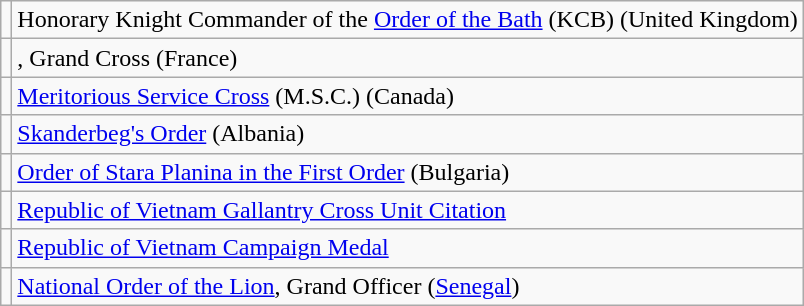<table class=wikitable>
<tr>
<td></td>
<td>Honorary Knight Commander of the <a href='#'>Order of the Bath</a> (KCB) (United Kingdom)</td>
</tr>
<tr>
<td></td>
<td>, Grand Cross (France)</td>
</tr>
<tr>
<td></td>
<td><a href='#'>Meritorious Service Cross</a> (M.S.C.) (Canada)</td>
</tr>
<tr>
<td></td>
<td><a href='#'>Skanderbeg's Order</a> (Albania)</td>
</tr>
<tr>
<td></td>
<td><a href='#'>Order of Stara Planina in the First Order</a> (Bulgaria)</td>
</tr>
<tr>
<td></td>
<td><a href='#'>Republic of Vietnam Gallantry Cross Unit Citation</a></td>
</tr>
<tr>
<td></td>
<td><a href='#'>Republic of Vietnam Campaign Medal</a></td>
</tr>
<tr>
<td></td>
<td><a href='#'>National Order of the Lion</a>, Grand Officer (<a href='#'>Senegal</a>)</td>
</tr>
</table>
